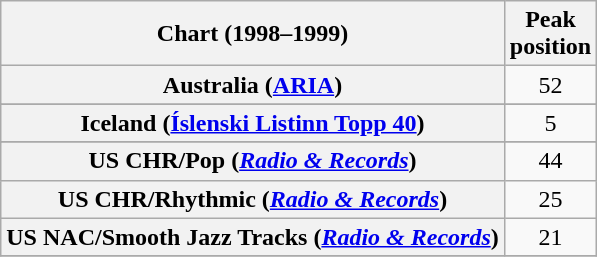<table class="wikitable sortable plainrowheaders" style="text-align:center">
<tr>
<th scope="col">Chart (1998–1999)</th>
<th scope="col">Peak<br>position</th>
</tr>
<tr>
<th scope="row">Australia (<a href='#'>ARIA</a>)</th>
<td>52</td>
</tr>
<tr>
</tr>
<tr>
</tr>
<tr>
</tr>
<tr>
<th scope="row">Iceland (<a href='#'>Íslenski Listinn Topp 40</a>)</th>
<td>5</td>
</tr>
<tr>
</tr>
<tr>
</tr>
<tr>
</tr>
<tr>
</tr>
<tr>
</tr>
<tr>
</tr>
<tr>
</tr>
<tr>
</tr>
<tr>
<th scope="row">US CHR/Pop (<em><a href='#'>Radio & Records</a></em>)</th>
<td>44</td>
</tr>
<tr>
<th scope="row">US CHR/Rhythmic (<em><a href='#'>Radio & Records</a></em>)</th>
<td>25</td>
</tr>
<tr>
<th scope="row">US NAC/Smooth Jazz Tracks (<em><a href='#'>Radio & Records</a></em>)</th>
<td>21</td>
</tr>
<tr>
</tr>
</table>
